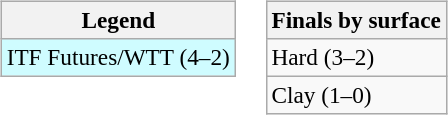<table>
<tr valign=top>
<td><br><table class="wikitable" style=font-size:97%>
<tr>
<th>Legend</th>
</tr>
<tr style="background:#cffcff;">
<td>ITF Futures/WTT (4–2)</td>
</tr>
</table>
</td>
<td><br><table class="wikitable" style=font-size:97%>
<tr>
<th>Finals by surface</th>
</tr>
<tr>
<td>Hard (3–2)</td>
</tr>
<tr>
<td>Clay (1–0)</td>
</tr>
</table>
</td>
</tr>
</table>
